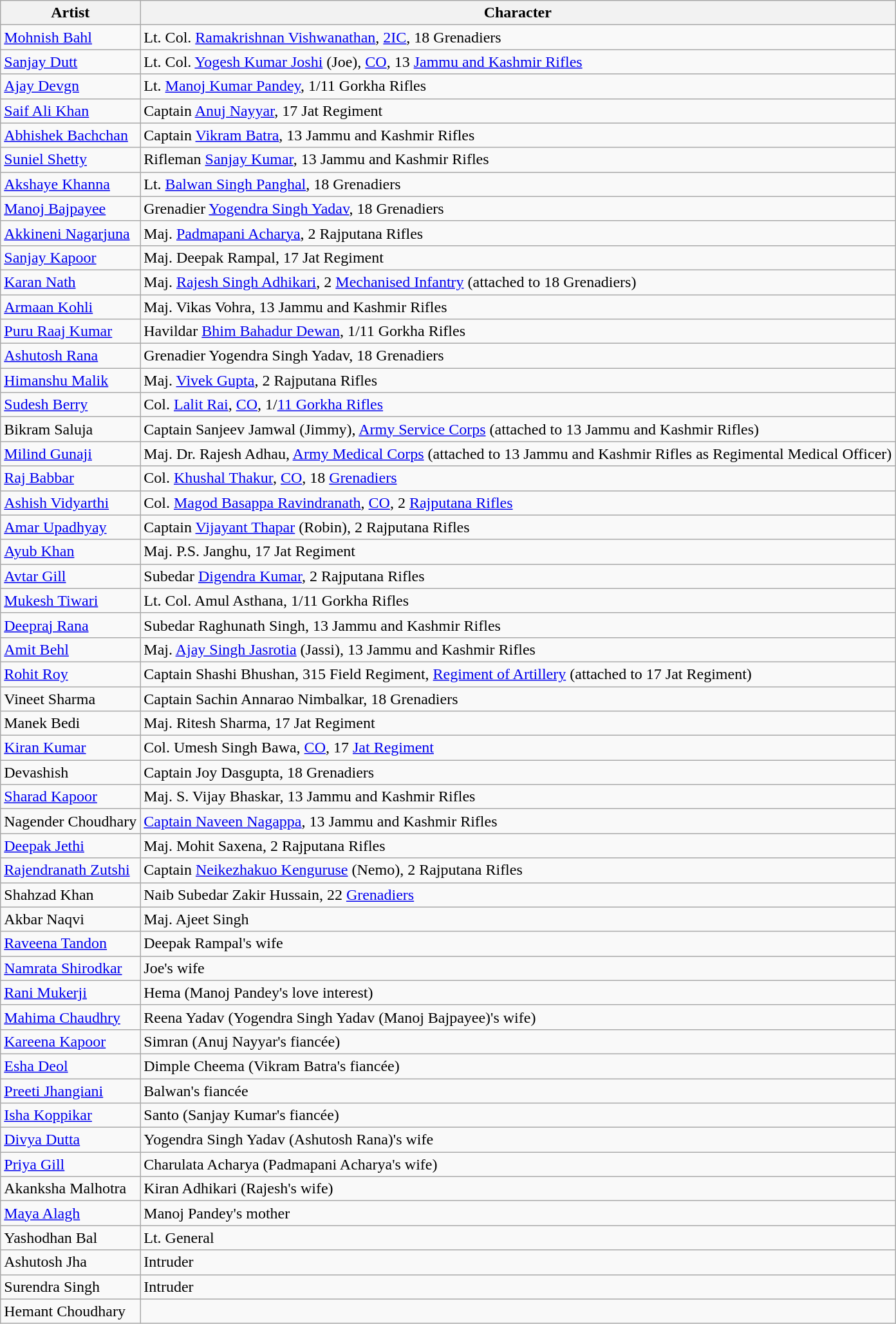<table class="wikitable">
<tr>
<th>Artist</th>
<th>Character</th>
</tr>
<tr>
<td><a href='#'>Mohnish Bahl</a></td>
<td>Lt. Col. <a href='#'>Ramakrishnan Vishwanathan</a>, <a href='#'>2IC</a>, 18 Grenadiers</td>
</tr>
<tr>
<td><a href='#'>Sanjay Dutt</a></td>
<td>Lt. Col. <a href='#'>Yogesh Kumar Joshi</a> (Joe), <a href='#'>CO</a>, 13 <a href='#'>Jammu and Kashmir Rifles</a></td>
</tr>
<tr>
<td><a href='#'>Ajay Devgn</a></td>
<td>Lt. <a href='#'>Manoj Kumar Pandey</a>, 1/11 Gorkha Rifles</td>
</tr>
<tr>
<td><a href='#'>Saif Ali Khan</a></td>
<td>Captain <a href='#'>Anuj Nayyar</a>, 17 Jat Regiment</td>
</tr>
<tr>
<td><a href='#'>Abhishek Bachchan</a></td>
<td>Captain <a href='#'>Vikram Batra</a>, 13 Jammu and Kashmir Rifles</td>
</tr>
<tr>
<td><a href='#'>Suniel Shetty</a></td>
<td>Rifleman <a href='#'>Sanjay Kumar</a>, 13 Jammu and Kashmir Rifles</td>
</tr>
<tr>
<td><a href='#'>Akshaye Khanna</a></td>
<td>Lt. <a href='#'>Balwan Singh Panghal</a>, 18 Grenadiers</td>
</tr>
<tr>
<td><a href='#'>Manoj Bajpayee</a></td>
<td>Grenadier <a href='#'>Yogendra Singh Yadav</a>, 18 Grenadiers</td>
</tr>
<tr>
<td><a href='#'>Akkineni Nagarjuna</a></td>
<td>Maj. <a href='#'>Padmapani Acharya</a>, 2 Rajputana Rifles</td>
</tr>
<tr>
<td><a href='#'>Sanjay Kapoor</a></td>
<td>Maj. Deepak Rampal, 17 Jat Regiment</td>
</tr>
<tr>
<td><a href='#'>Karan Nath</a></td>
<td>Maj. <a href='#'>Rajesh Singh Adhikari</a>, 2 <a href='#'>Mechanised Infantry</a> (attached to 18 Grenadiers)</td>
</tr>
<tr>
<td><a href='#'>Armaan Kohli</a></td>
<td>Maj. Vikas Vohra, 13 Jammu and Kashmir Rifles</td>
</tr>
<tr>
<td><a href='#'>Puru Raaj Kumar</a></td>
<td>Havildar <a href='#'>Bhim Bahadur Dewan</a>, 1/11 Gorkha Rifles</td>
</tr>
<tr>
<td><a href='#'>Ashutosh Rana</a></td>
<td>Grenadier Yogendra Singh Yadav, 18 Grenadiers</td>
</tr>
<tr>
<td><a href='#'>Himanshu Malik</a></td>
<td>Maj. <a href='#'>Vivek Gupta</a>, 2 Rajputana Rifles</td>
</tr>
<tr>
<td><a href='#'>Sudesh Berry</a></td>
<td>Col. <a href='#'>Lalit Rai</a>, <a href='#'>CO</a>, 1/<a href='#'>11 Gorkha Rifles</a></td>
</tr>
<tr>
<td>Bikram Saluja</td>
<td>Captain Sanjeev Jamwal (Jimmy), <a href='#'>Army Service Corps</a> (attached to 13 Jammu and Kashmir Rifles)</td>
</tr>
<tr>
<td><a href='#'>Milind Gunaji</a></td>
<td>Maj. Dr. Rajesh Adhau, <a href='#'>Army Medical Corps</a> (attached to 13 Jammu and Kashmir Rifles as Regimental Medical Officer)</td>
</tr>
<tr>
<td><a href='#'>Raj Babbar</a></td>
<td>Col. <a href='#'>Khushal Thakur</a>, <a href='#'>CO</a>, 18 <a href='#'>Grenadiers</a></td>
</tr>
<tr>
<td><a href='#'>Ashish Vidyarthi</a></td>
<td>Col. <a href='#'>Magod Basappa Ravindranath</a>, <a href='#'>CO</a>, 2 <a href='#'>Rajputana Rifles</a></td>
</tr>
<tr>
<td><a href='#'>Amar Upadhyay</a></td>
<td>Captain <a href='#'>Vijayant Thapar</a> (Robin), 2 Rajputana Rifles</td>
</tr>
<tr>
<td><a href='#'>Ayub Khan</a></td>
<td>Maj. P.S. Janghu, 17 Jat Regiment</td>
</tr>
<tr>
<td><a href='#'>Avtar Gill</a></td>
<td>Subedar <a href='#'>Digendra Kumar</a>, 2 Rajputana Rifles</td>
</tr>
<tr>
<td><a href='#'>Mukesh Tiwari</a></td>
<td>Lt. Col. Amul Asthana, 1/11 Gorkha Rifles</td>
</tr>
<tr>
<td><a href='#'>Deepraj Rana</a></td>
<td>Subedar Raghunath Singh, 13 Jammu and Kashmir Rifles</td>
</tr>
<tr>
<td><a href='#'>Amit Behl</a></td>
<td>Maj. <a href='#'>Ajay Singh Jasrotia</a> (Jassi), 13 Jammu and Kashmir Rifles</td>
</tr>
<tr>
<td><a href='#'>Rohit Roy</a></td>
<td>Captain Shashi Bhushan, 315 Field Regiment, <a href='#'>Regiment of Artillery</a> (attached to 17 Jat Regiment)</td>
</tr>
<tr>
<td>Vineet Sharma</td>
<td>Captain Sachin Annarao Nimbalkar, 18 Grenadiers</td>
</tr>
<tr>
<td>Manek Bedi</td>
<td>Maj. Ritesh Sharma, 17 Jat Regiment</td>
</tr>
<tr>
<td><a href='#'>Kiran Kumar</a></td>
<td>Col. Umesh Singh Bawa, <a href='#'>CO</a>, 17 <a href='#'>Jat Regiment</a></td>
</tr>
<tr>
<td>Devashish</td>
<td>Captain Joy Dasgupta, 18 Grenadiers</td>
</tr>
<tr>
<td><a href='#'>Sharad Kapoor</a></td>
<td>Maj. S. Vijay Bhaskar, 13 Jammu and Kashmir Rifles</td>
</tr>
<tr>
<td>Nagender Choudhary</td>
<td><a href='#'>Captain Naveen Nagappa</a>, 13 Jammu and Kashmir Rifles</td>
</tr>
<tr>
<td><a href='#'>Deepak Jethi</a></td>
<td>Maj. Mohit Saxena, 2 Rajputana Rifles</td>
</tr>
<tr>
<td><a href='#'>Rajendranath Zutshi</a></td>
<td>Captain <a href='#'>Neikezhakuo Kenguruse</a> (Nemo), 2 Rajputana Rifles</td>
</tr>
<tr>
<td>Shahzad Khan</td>
<td>Naib Subedar Zakir Hussain, 22 <a href='#'>Grenadiers</a></td>
</tr>
<tr>
<td>Akbar Naqvi</td>
<td>Maj. Ajeet Singh</td>
</tr>
<tr>
<td><a href='#'>Raveena Tandon</a></td>
<td>Deepak Rampal's wife</td>
</tr>
<tr>
<td><a href='#'>Namrata Shirodkar</a></td>
<td>Joe's wife</td>
</tr>
<tr>
<td><a href='#'>Rani Mukerji</a></td>
<td>Hema (Manoj Pandey's love interest)</td>
</tr>
<tr>
<td><a href='#'>Mahima Chaudhry</a></td>
<td>Reena Yadav (Yogendra Singh Yadav (Manoj Bajpayee)'s wife)</td>
</tr>
<tr>
<td><a href='#'>Kareena Kapoor</a></td>
<td>Simran (Anuj Nayyar's fiancée)</td>
</tr>
<tr>
<td><a href='#'>Esha Deol</a></td>
<td>Dimple Cheema (Vikram Batra's fiancée)</td>
</tr>
<tr>
<td><a href='#'>Preeti Jhangiani</a></td>
<td>Balwan's fiancée</td>
</tr>
<tr>
<td><a href='#'>Isha Koppikar</a></td>
<td>Santo (Sanjay Kumar's fiancée)</td>
</tr>
<tr>
<td><a href='#'>Divya Dutta</a></td>
<td>Yogendra Singh Yadav (Ashutosh Rana)'s wife</td>
</tr>
<tr>
<td><a href='#'>Priya Gill</a></td>
<td>Charulata Acharya (Padmapani Acharya's wife)</td>
</tr>
<tr>
<td>Akanksha Malhotra</td>
<td>Kiran Adhikari (Rajesh's wife)</td>
</tr>
<tr>
<td><a href='#'>Maya Alagh</a></td>
<td>Manoj Pandey's mother</td>
</tr>
<tr>
<td>Yashodhan Bal</td>
<td>Lt. General</td>
</tr>
<tr>
<td>Ashutosh Jha</td>
<td>Intruder</td>
</tr>
<tr>
<td>Surendra Singh</td>
<td>Intruder</td>
</tr>
<tr>
<td>Hemant Choudhary</td>
<td></td>
</tr>
</table>
